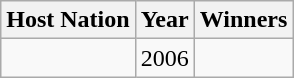<table class="wikitable">
<tr>
<th>Host Nation</th>
<th>Year</th>
<th>Winners</th>
</tr>
<tr>
<td></td>
<td>2006</td>
<td></td>
</tr>
</table>
